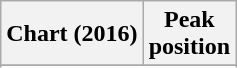<table class="wikitable plainrowheaders">
<tr>
<th scope="col">Chart (2016)</th>
<th scope="col">Peak<br>position</th>
</tr>
<tr>
</tr>
<tr>
</tr>
</table>
